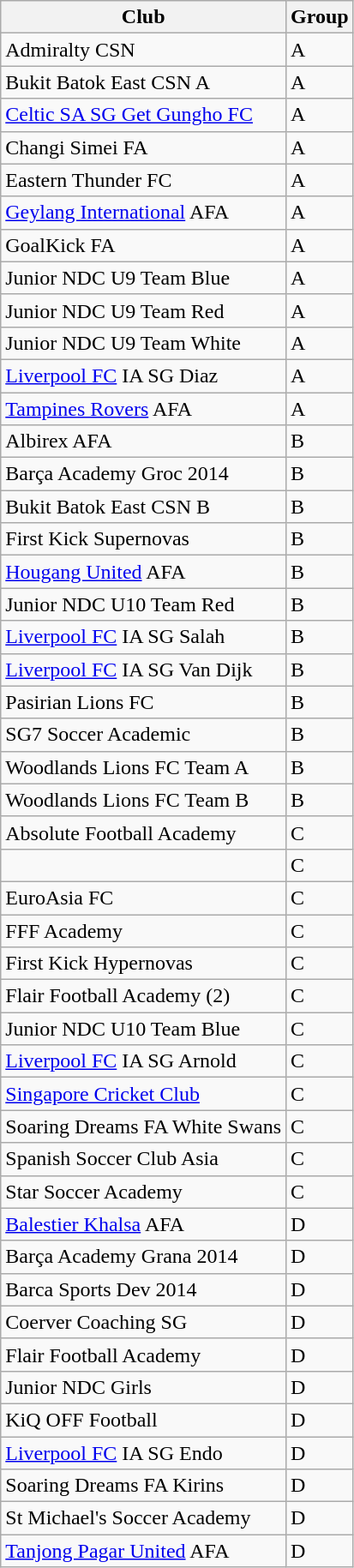<table class="wikitable sortable">
<tr>
<th>Club</th>
<th>Group</th>
</tr>
<tr>
<td>Admiralty CSN</td>
<td>A</td>
</tr>
<tr>
<td>Bukit Batok East CSN A</td>
<td>A</td>
</tr>
<tr>
<td><a href='#'>Celtic SA SG Get Gungho FC</a></td>
<td>A</td>
</tr>
<tr>
<td>Changi Simei FA</td>
<td>A</td>
</tr>
<tr>
<td>Eastern Thunder FC</td>
<td>A</td>
</tr>
<tr>
<td><a href='#'>Geylang International</a> AFA</td>
<td>A</td>
</tr>
<tr>
<td>GoalKick FA</td>
<td>A</td>
</tr>
<tr>
<td>Junior NDC U9 Team Blue</td>
<td>A</td>
</tr>
<tr>
<td>Junior NDC U9 Team Red</td>
<td>A</td>
</tr>
<tr>
<td>Junior NDC U9 Team White</td>
<td>A</td>
</tr>
<tr>
<td><a href='#'>Liverpool FC</a> IA SG Diaz</td>
<td>A</td>
</tr>
<tr>
<td><a href='#'>Tampines Rovers</a> AFA</td>
<td>A</td>
</tr>
<tr>
<td>Albirex AFA</td>
<td>B</td>
</tr>
<tr>
<td>Barça Academy Groc 2014</td>
<td>B</td>
</tr>
<tr>
<td>Bukit Batok East CSN B</td>
<td>B</td>
</tr>
<tr>
<td>First Kick Supernovas</td>
<td>B</td>
</tr>
<tr>
<td><a href='#'>Hougang United</a> AFA</td>
<td>B</td>
</tr>
<tr>
<td>Junior NDC U10 Team Red</td>
<td>B</td>
</tr>
<tr>
<td><a href='#'>Liverpool FC</a> IA SG Salah</td>
<td>B</td>
</tr>
<tr>
<td><a href='#'>Liverpool FC</a> IA SG Van Dijk</td>
<td>B</td>
</tr>
<tr>
<td>Pasirian Lions FC</td>
<td>B</td>
</tr>
<tr>
<td>SG7 Soccer Academic</td>
<td>B</td>
</tr>
<tr>
<td>Woodlands Lions FC Team A</td>
<td>B</td>
</tr>
<tr>
<td>Woodlands Lions FC Team B</td>
<td>B</td>
</tr>
<tr>
<td>Absolute Football Academy</td>
<td>C</td>
</tr>
<tr>
<td></td>
<td>C</td>
</tr>
<tr>
<td>EuroAsia FC</td>
<td>C</td>
</tr>
<tr>
<td>FFF Academy</td>
<td>C</td>
</tr>
<tr>
<td>First Kick Hypernovas</td>
<td>C</td>
</tr>
<tr>
<td>Flair Football Academy (2)</td>
<td>C</td>
</tr>
<tr>
<td>Junior NDC U10 Team Blue</td>
<td>C</td>
</tr>
<tr>
<td><a href='#'>Liverpool FC</a> IA SG Arnold</td>
<td>C</td>
</tr>
<tr>
<td><a href='#'>Singapore Cricket Club</a></td>
<td>C</td>
</tr>
<tr>
<td>Soaring Dreams FA White Swans</td>
<td>C</td>
</tr>
<tr>
<td>Spanish Soccer Club Asia</td>
<td>C</td>
</tr>
<tr>
<td>Star Soccer Academy</td>
<td>C</td>
</tr>
<tr>
<td><a href='#'>Balestier Khalsa</a> AFA</td>
<td>D</td>
</tr>
<tr>
<td>Barça Academy Grana 2014</td>
<td>D</td>
</tr>
<tr>
<td>Barca Sports Dev 2014</td>
<td>D</td>
</tr>
<tr>
<td>Coerver Coaching SG</td>
<td>D</td>
</tr>
<tr>
<td>Flair Football Academy</td>
<td>D</td>
</tr>
<tr>
<td>Junior NDC Girls</td>
<td>D</td>
</tr>
<tr>
<td>KiQ OFF Football</td>
<td>D</td>
</tr>
<tr>
<td><a href='#'>Liverpool FC</a> IA SG Endo</td>
<td>D</td>
</tr>
<tr>
<td>Soaring Dreams FA Kirins</td>
<td>D</td>
</tr>
<tr>
<td>St Michael's Soccer Academy</td>
<td>D</td>
</tr>
<tr>
<td><a href='#'>Tanjong Pagar United</a> AFA</td>
<td>D</td>
</tr>
</table>
